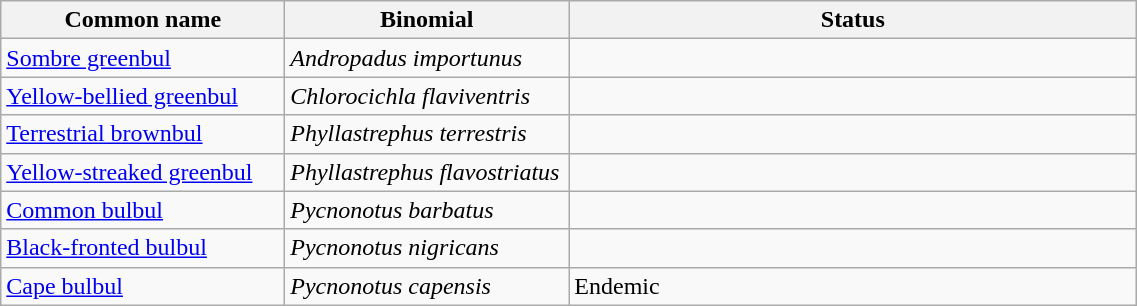<table width=60% class="wikitable">
<tr>
<th width=25%>Common name</th>
<th width=25%>Binomial</th>
<th width=50%>Status</th>
</tr>
<tr>
<td><a href='#'>Sombre greenbul</a></td>
<td><em>Andropadus importunus</em></td>
<td></td>
</tr>
<tr>
<td><a href='#'>Yellow-bellied greenbul</a></td>
<td><em>Chlorocichla flaviventris</em></td>
<td></td>
</tr>
<tr>
<td><a href='#'>Terrestrial brownbul</a></td>
<td><em>Phyllastrephus terrestris</em></td>
<td></td>
</tr>
<tr>
<td><a href='#'>Yellow-streaked greenbul</a></td>
<td><em>Phyllastrephus flavostriatus</em></td>
<td></td>
</tr>
<tr>
<td><a href='#'>Common bulbul</a></td>
<td><em>Pycnonotus barbatus</em></td>
<td></td>
</tr>
<tr>
<td><a href='#'>Black-fronted bulbul</a></td>
<td><em>Pycnonotus nigricans</em></td>
<td></td>
</tr>
<tr>
<td><a href='#'>Cape bulbul</a></td>
<td><em>Pycnonotus capensis</em></td>
<td>Endemic</td>
</tr>
</table>
